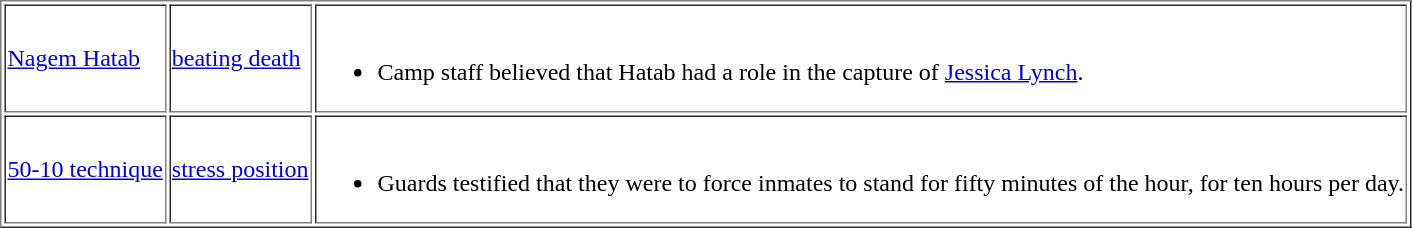<table border="1">
<tr>
<td><a href='#'>Nagem Hatab</a></td>
<td><a href='#'>beating death</a></td>
<td><br><ul><li>Camp staff believed that Hatab had a role in the capture of <a href='#'>Jessica Lynch</a>.</li></ul></td>
</tr>
<tr>
<td><a href='#'>50-10 technique</a></td>
<td><a href='#'>stress position</a></td>
<td><br><ul><li>Guards testified that they were to force inmates to stand for fifty minutes of the hour, for ten hours per day.</li></ul></td>
</tr>
</table>
